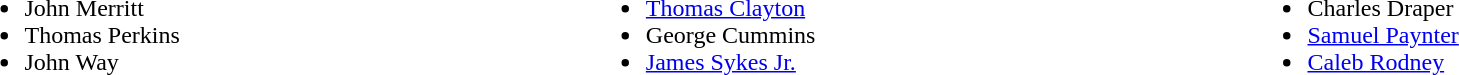<table width=100%>
<tr valign=top>
<td><br><ul><li>John Merritt</li><li>Thomas Perkins</li><li>John Way</li></ul></td>
<td><br><ul><li><a href='#'>Thomas Clayton</a></li><li>George Cummins</li><li><a href='#'>James Sykes Jr.</a></li></ul></td>
<td><br><ul><li>Charles Draper</li><li><a href='#'>Samuel Paynter</a></li><li><a href='#'>Caleb Rodney</a></li></ul></td>
</tr>
</table>
